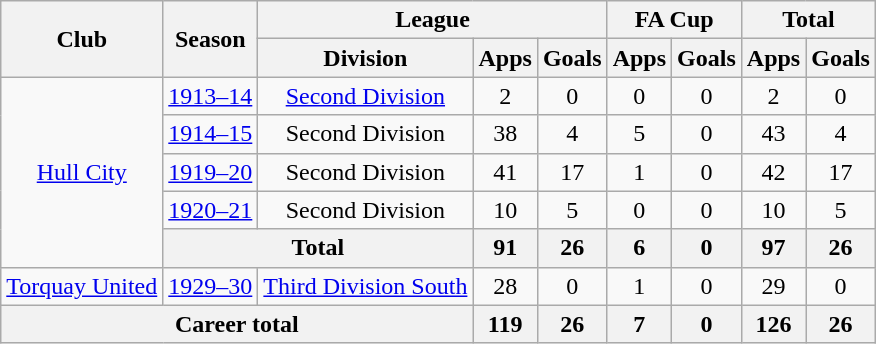<table class="wikitable" style="text-align: center;">
<tr>
<th rowspan="2">Club</th>
<th rowspan="2">Season</th>
<th colspan="3">League</th>
<th colspan="2">FA Cup</th>
<th colspan="2">Total</th>
</tr>
<tr>
<th>Division</th>
<th>Apps</th>
<th>Goals</th>
<th>Apps</th>
<th>Goals</th>
<th>Apps</th>
<th>Goals</th>
</tr>
<tr>
<td rowspan="5"><a href='#'>Hull City</a></td>
<td><a href='#'>1913–14</a></td>
<td><a href='#'>Second Division</a></td>
<td>2</td>
<td>0</td>
<td>0</td>
<td>0</td>
<td>2</td>
<td>0</td>
</tr>
<tr>
<td><a href='#'>1914–15</a></td>
<td>Second Division</td>
<td>38</td>
<td>4</td>
<td>5</td>
<td>0</td>
<td>43</td>
<td>4</td>
</tr>
<tr>
<td><a href='#'>1919–20</a></td>
<td>Second Division</td>
<td>41</td>
<td>17</td>
<td>1</td>
<td>0</td>
<td>42</td>
<td>17</td>
</tr>
<tr>
<td><a href='#'>1920–21</a></td>
<td>Second Division</td>
<td>10</td>
<td>5</td>
<td>0</td>
<td>0</td>
<td>10</td>
<td>5</td>
</tr>
<tr>
<th colspan="2">Total</th>
<th>91</th>
<th>26</th>
<th>6</th>
<th>0</th>
<th>97</th>
<th>26</th>
</tr>
<tr>
<td><a href='#'>Torquay United</a></td>
<td><a href='#'>1929–30</a></td>
<td><a href='#'>Third Division South</a></td>
<td>28</td>
<td>0</td>
<td>1</td>
<td>0</td>
<td>29</td>
<td>0</td>
</tr>
<tr>
<th colspan="3">Career total</th>
<th>119</th>
<th>26</th>
<th>7</th>
<th>0</th>
<th>126</th>
<th>26</th>
</tr>
</table>
